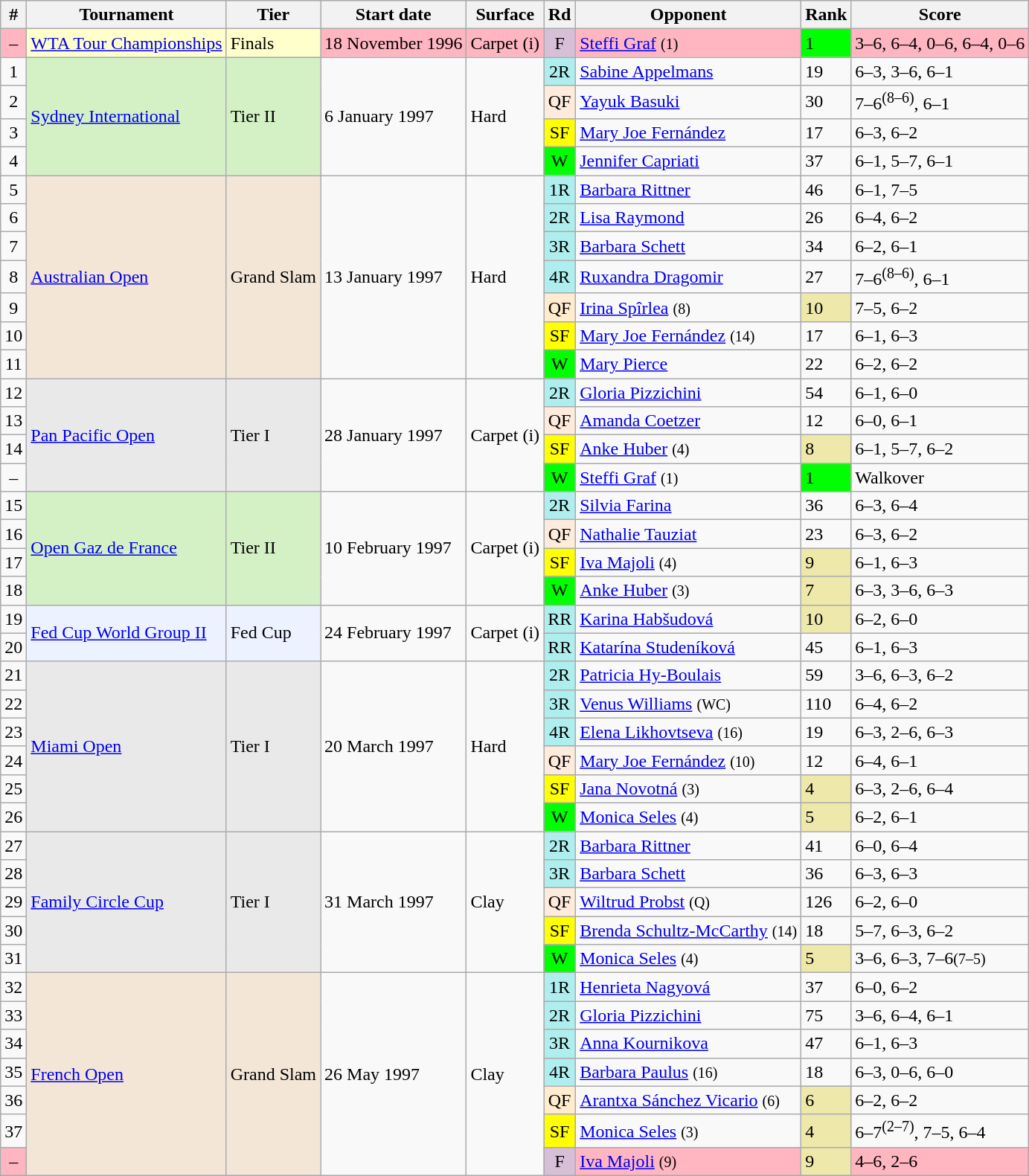<table class="wikitable sortable">
<tr>
<th scope="col">#</th>
<th scope="col">Tournament</th>
<th scope="col">Tier</th>
<th scope="col">Start date</th>
<th scope="col">Surface</th>
<th scope="col">Rd</th>
<th scope="col">Opponent</th>
<th scope="col">Rank</th>
<th scope="col" class="unsortable">Score</th>
</tr>
<tr style="background:lightpink">
<td style="text-align:center">–</td>
<td style="background:#ffffcc;"><a href='#'>WTA Tour Championships</a></td>
<td style="background:#ffffcc;">Finals</td>
<td>18 November 1996</td>
<td>Carpet (i)</td>
<td style="text-align:center; background:thistle;">F</td>
<td> <a href='#'>Steffi Graf</a> <small>(1)</small></td>
<td style="text-align:left" bgcolor=lime>1</td>
<td>3–6, 6–4, 0–6, 6–4, 0–6</td>
</tr>
<tr>
<td style="text-align:center">1</td>
<td style="background:#d4f1c5;" rowspan="4"><a href='#'>Sydney International</a></td>
<td style="background:#d4f1c5;" rowspan="4">Tier II</td>
<td rowspan="4">6 January 1997</td>
<td rowspan="4">Hard</td>
<td style="text-align:center; background:#afeeee;">2R</td>
<td> <a href='#'>Sabine Appelmans</a></td>
<td style="text-align:left">19</td>
<td>6–3, 3–6, 6–1</td>
</tr>
<tr>
<td style="text-align:center">2</td>
<td style="text-align:center; background:#ffebdc;">QF</td>
<td> <a href='#'>Yayuk Basuki</a></td>
<td style="text-align:left">30</td>
<td>7–6<sup>(8–6)</sup>, 6–1</td>
</tr>
<tr>
<td style="text-align:center">3</td>
<td style="text-align:center; background:yellow;">SF</td>
<td> <a href='#'>Mary Joe Fernández</a></td>
<td style="text-align:left">17</td>
<td>6–3, 6–2</td>
</tr>
<tr>
<td style="text-align:center">4</td>
<td style="text-align:center; background:lime;">W</td>
<td> <a href='#'>Jennifer Capriati</a></td>
<td style="text-align:left">37</td>
<td>6–1, 5–7, 6–1</td>
</tr>
<tr>
<td style="text-align:center">5</td>
<td style="background:#f3e6d7;" rowspan="7"><a href='#'>Australian Open</a></td>
<td style="background:#f3e6d7;" rowspan="7">Grand Slam</td>
<td rowspan="7">13 January 1997</td>
<td rowspan="7">Hard</td>
<td style="text-align:center; background:#afeeee;">1R</td>
<td> <a href='#'>Barbara Rittner</a></td>
<td style="text-align:left">46</td>
<td>6–1, 7–5</td>
</tr>
<tr>
<td style="text-align:center">6</td>
<td style="text-align:center; background:#afeeee;">2R</td>
<td> <a href='#'>Lisa Raymond</a></td>
<td style="text-align:left">26</td>
<td>6–4, 6–2</td>
</tr>
<tr>
<td style="text-align:center">7</td>
<td style="text-align:center; background:#afeeee;">3R</td>
<td> <a href='#'>Barbara Schett</a></td>
<td style="text-align:left">34</td>
<td>6–2, 6–1</td>
</tr>
<tr>
<td style="text-align:center">8</td>
<td style="text-align:center; background:#afeeee;">4R</td>
<td> <a href='#'>Ruxandra Dragomir</a></td>
<td style="text-align:left">27</td>
<td>7–6<sup>(8–6)</sup>, 6–1</td>
</tr>
<tr>
<td style="text-align:center">9</td>
<td style="text-align:center; background:#ffebcd;">QF</td>
<td> <a href='#'>Irina Spîrlea</a> <small>(8)</small></td>
<td style="text-align:left" bgcolor=eee8AA>10</td>
<td>7–5, 6–2</td>
</tr>
<tr>
<td style="text-align:center">10</td>
<td style="text-align:center; background:yellow;">SF</td>
<td> <a href='#'>Mary Joe Fernández</a> <small>(14)</small></td>
<td style="text-align:left">17</td>
<td>6–1, 6–3</td>
</tr>
<tr>
<td style="text-align:center">11</td>
<td style="text-align:center; background:lime;">W</td>
<td> <a href='#'>Mary Pierce</a></td>
<td style="text-align:left">22</td>
<td>6–2, 6–2</td>
</tr>
<tr>
<td style="text-align:center">12</td>
<td style="background:#e9e9e9;" rowspan="4"><a href='#'>Pan Pacific Open</a></td>
<td style="background:#e9e9e9;" rowspan="4">Tier I</td>
<td rowspan="4">28 January 1997</td>
<td rowspan="4">Carpet (i)</td>
<td style="text-align:center; background:#afeeee;">2R</td>
<td> <a href='#'>Gloria Pizzichini</a></td>
<td style="text-align:left">54</td>
<td>6–1, 6–0</td>
</tr>
<tr>
<td style="text-align:center">13</td>
<td style="text-align:center; background:#ffebdc;">QF</td>
<td> <a href='#'>Amanda Coetzer</a></td>
<td style="text-align:left">12</td>
<td>6–0, 6–1</td>
</tr>
<tr>
<td style="text-align:center">14</td>
<td style="text-align:center; background:yellow;">SF</td>
<td> <a href='#'>Anke Huber</a> <small>(4)</small></td>
<td style="text-align:left" bgcolor=eee8AA>8</td>
<td>6–1, 5–7, 6–2</td>
</tr>
<tr>
<td style="text-align:center">–</td>
<td style="text-align:center; background:lime;">W</td>
<td> <a href='#'>Steffi Graf</a> <small>(1)</small></td>
<td style="text-align:left" bgcolor=lime>1</td>
<td>Walkover</td>
</tr>
<tr>
<td style="text-align:center">15</td>
<td style="background:#d4f1c5;" rowspan="4"><a href='#'>Open Gaz de France</a></td>
<td style="background:#d4f1c5;" rowspan="4">Tier II</td>
<td rowspan="4">10 February 1997</td>
<td rowspan="4">Carpet (i)</td>
<td style="text-align:center; background:#afeeee;">2R</td>
<td> <a href='#'>Silvia Farina</a></td>
<td style="text-align:left">36</td>
<td>6–3, 6–4</td>
</tr>
<tr>
<td style="text-align:center">16</td>
<td style="text-align:center; background:#ffebdc;">QF</td>
<td> <a href='#'>Nathalie Tauziat</a></td>
<td style="text-align:left">23</td>
<td>6–3, 6–2</td>
</tr>
<tr>
<td style="text-align:center">17</td>
<td style="text-align:center; background:yellow;">SF</td>
<td> <a href='#'>Iva Majoli</a> <small>(4)</small></td>
<td style="text-align:left" bgcolor=eee8AA>9</td>
<td>6–1, 6–3</td>
</tr>
<tr>
<td style="text-align:center">18</td>
<td style="text-align:center; background:lime;">W</td>
<td> <a href='#'>Anke Huber</a> <small>(3)</small></td>
<td style="text-align:left" bgcolor=eee8AA>7</td>
<td>6–3, 3–6, 6–3</td>
</tr>
<tr>
<td style="text-align:center">19</td>
<td style="background:#ecf2ff;" rowspan="2"><a href='#'>Fed Cup World Group II</a></td>
<td style="background:#ecf2ff;" rowspan="2">Fed Cup</td>
<td rowspan="2">24 February 1997</td>
<td rowspan="2">Carpet (i)</td>
<td style="text-align:center; background:#afeeee;">RR</td>
<td> <a href='#'>Karina Habšudová</a></td>
<td style="text-align:left" bgcolor=eee8AA>10</td>
<td>6–2, 6–0</td>
</tr>
<tr>
<td style="text-align:center">20</td>
<td style="text-align:center; background:#afeeee;">RR</td>
<td> <a href='#'>Katarína Studeníková</a></td>
<td style="text-align:left">45</td>
<td>6–1, 6–3</td>
</tr>
<tr>
<td style="text-align:center">21</td>
<td style="background:#e9e9e9;" rowspan="6"><a href='#'>Miami Open</a></td>
<td style="background:#e9e9e9;" rowspan="6">Tier I</td>
<td rowspan="6">20 March 1997</td>
<td rowspan="6">Hard</td>
<td style="text-align:center; background:#afeeee;">2R</td>
<td> <a href='#'>Patricia Hy-Boulais</a></td>
<td style="text-align:left">59</td>
<td>3–6, 6–3, 6–2</td>
</tr>
<tr>
<td style="text-align:center">22</td>
<td style="text-align:center; background:#afeeee;">3R</td>
<td> <a href='#'>Venus Williams</a> <small>(WC)</small></td>
<td style="text-align:left">110</td>
<td>6–4, 6–2</td>
</tr>
<tr>
<td style="text-align:center">23</td>
<td style="text-align:center; background:#afeeee;">4R</td>
<td> <a href='#'>Elena Likhovtseva</a> <small>(16)</small></td>
<td style="text-align:left">19</td>
<td>6–3, 2–6, 6–3</td>
</tr>
<tr>
<td style="text-align:center">24</td>
<td style="text-align:center; background:#ffebdc;">QF</td>
<td> <a href='#'>Mary Joe Fernández</a> <small>(10)</small></td>
<td style="text-align:left">12</td>
<td>6–4, 6–1</td>
</tr>
<tr>
<td style="text-align:center">25</td>
<td style="text-align:center; background:yellow;">SF</td>
<td> <a href='#'>Jana Novotná</a> <small>(3)</small></td>
<td style="text-align:left" bgcolor=eee8AA>4</td>
<td>6–3, 2–6, 6–4</td>
</tr>
<tr>
<td style="text-align:center">26</td>
<td style="text-align:center; background:lime;">W</td>
<td> <a href='#'>Monica Seles</a> <small>(4)</small></td>
<td style="text-align:left" bgcolor=eee8AA>5</td>
<td>6–2, 6–1</td>
</tr>
<tr>
<td style="text-align:center">27</td>
<td style="background:#e9e9e9;" rowspan="5"><a href='#'>Family Circle Cup</a></td>
<td style="background:#e9e9e9;" rowspan="5">Tier I</td>
<td rowspan="5">31 March 1997</td>
<td rowspan="5">Clay</td>
<td style="text-align:center; background:#afeeee;">2R</td>
<td> <a href='#'>Barbara Rittner</a></td>
<td style="text-align:left">41</td>
<td>6–0, 6–4</td>
</tr>
<tr>
<td style="text-align:center">28</td>
<td style="text-align:center; background:#afeeee;">3R</td>
<td> <a href='#'>Barbara Schett</a></td>
<td style="text-align:left">36</td>
<td>6–3, 6–3</td>
</tr>
<tr>
<td style="text-align:center">29</td>
<td style="text-align:center; background:#ffebdc;">QF</td>
<td> <a href='#'>Wiltrud Probst</a> <small>(Q)</small></td>
<td style="text-align:left">126</td>
<td>6–2, 6–0</td>
</tr>
<tr>
<td style="text-align:center">30</td>
<td style="text-align:center; background:yellow;">SF</td>
<td> <a href='#'>Brenda Schultz-McCarthy</a> <small>(14)</small></td>
<td style="text-align:left">18</td>
<td>5–7, 6–3, 6–2</td>
</tr>
<tr>
<td style="text-align:center">31</td>
<td style="text-align:center; background:lime;">W</td>
<td> <a href='#'>Monica Seles</a> <small>(4)</small></td>
<td style="text-align:left" bgcolor=eee8AA>5</td>
<td>3–6, 6–3, 7–6<small>(7–5)</small></td>
</tr>
<tr>
<td style="text-align:center">32</td>
<td style="background:#f3e6d7;" rowspan="7"><a href='#'>French Open</a></td>
<td style="background:#f3e6d7;" rowspan="7">Grand Slam</td>
<td rowspan="7">26 May 1997</td>
<td rowspan="7">Clay</td>
<td style="text-align:center; background:#afeeee;">1R</td>
<td> <a href='#'>Henrieta Nagyová</a></td>
<td style="text-align:left">37</td>
<td>6–0, 6–2</td>
</tr>
<tr>
<td style="text-align:center">33</td>
<td style="text-align:center; background:#afeeee;">2R</td>
<td> <a href='#'>Gloria Pizzichini</a></td>
<td style="text-align:left">75</td>
<td>3–6, 6–4, 6–1</td>
</tr>
<tr>
<td style="text-align:center">34</td>
<td style="text-align:center; background:#afeeee;">3R</td>
<td> <a href='#'>Anna Kournikova</a></td>
<td style="text-align:left">47</td>
<td>6–1, 6–3</td>
</tr>
<tr>
<td style="text-align:center">35</td>
<td style="text-align:center; background:#afeeee;">4R</td>
<td> <a href='#'>Barbara Paulus</a> <small>(16)</small></td>
<td style="text-align:left">18</td>
<td>6–3, 0–6, 6–0</td>
</tr>
<tr>
<td style="text-align:center">36</td>
<td style="text-align:center; background:#ffebcd;">QF</td>
<td> <a href='#'>Arantxa Sánchez Vicario</a> <small>(6)</small></td>
<td style="text-align:left" bgcolor=eee8AA>6</td>
<td>6–2, 6–2</td>
</tr>
<tr>
<td style="text-align:center">37</td>
<td style="text-align:center; background:yellow;">SF</td>
<td> <a href='#'>Monica Seles</a> <small>(3)</small></td>
<td style="text-align:left" bgcolor=eee8AA>4</td>
<td>6–7<sup>(2–7)</sup>, 7–5, 6–4</td>
</tr>
<tr bgcolor=lightpink>
<td style="text-align:center">–</td>
<td style="text-align:center; background:thistle;">F</td>
<td> <a href='#'>Iva Majoli</a> <small>(9)</small></td>
<td style="text-align:left" bgcolor=eee8AA>9</td>
<td>4–6, 2–6</td>
</tr>
</table>
